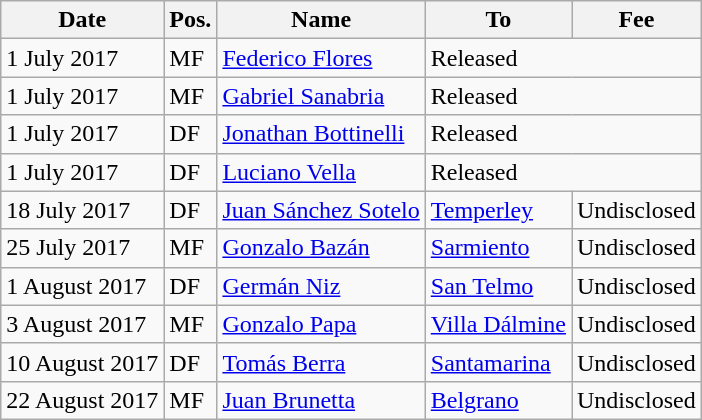<table class="wikitable">
<tr>
<th>Date</th>
<th>Pos.</th>
<th>Name</th>
<th>To</th>
<th>Fee</th>
</tr>
<tr>
<td>1 July 2017</td>
<td>MF</td>
<td> <a href='#'>Federico Flores</a></td>
<td colspan="2">Released</td>
</tr>
<tr>
<td>1 July 2017</td>
<td>MF</td>
<td> <a href='#'>Gabriel Sanabria</a></td>
<td colspan="2">Released</td>
</tr>
<tr>
<td>1 July 2017</td>
<td>DF</td>
<td> <a href='#'>Jonathan Bottinelli</a></td>
<td colspan="2">Released</td>
</tr>
<tr>
<td>1 July 2017</td>
<td>DF</td>
<td> <a href='#'>Luciano Vella</a></td>
<td colspan="2">Released</td>
</tr>
<tr>
<td>18 July 2017</td>
<td>DF</td>
<td> <a href='#'>Juan Sánchez Sotelo</a></td>
<td> <a href='#'>Temperley</a></td>
<td>Undisclosed</td>
</tr>
<tr>
<td>25 July 2017</td>
<td>MF</td>
<td> <a href='#'>Gonzalo Bazán</a></td>
<td> <a href='#'>Sarmiento</a></td>
<td>Undisclosed</td>
</tr>
<tr>
<td>1 August 2017</td>
<td>DF</td>
<td> <a href='#'>Germán Niz</a></td>
<td> <a href='#'>San Telmo</a></td>
<td>Undisclosed</td>
</tr>
<tr>
<td>3 August 2017</td>
<td>MF</td>
<td> <a href='#'>Gonzalo Papa</a></td>
<td> <a href='#'>Villa Dálmine</a></td>
<td>Undisclosed</td>
</tr>
<tr>
<td>10 August 2017</td>
<td>DF</td>
<td> <a href='#'>Tomás Berra</a></td>
<td> <a href='#'>Santamarina</a></td>
<td>Undisclosed</td>
</tr>
<tr>
<td>22 August 2017</td>
<td>MF</td>
<td> <a href='#'>Juan Brunetta</a></td>
<td> <a href='#'>Belgrano</a></td>
<td>Undisclosed</td>
</tr>
</table>
